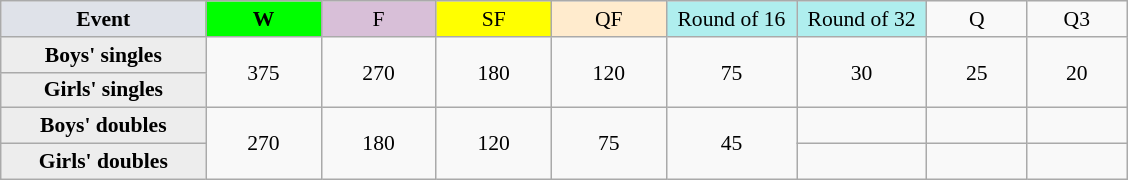<table class=wikitable style=font-size:90%;text-align:center>
<tr>
<td style="width:130px; background:#dfe2e9;"><strong>Event</strong></td>
<td style="width:70px; background:lime;"><strong>W</strong></td>
<td style="width:70px; background:thistle;">F</td>
<td style="width:70px; background:#ff0;">SF</td>
<td style="width:70px; background:#ffebcd;">QF</td>
<td style="width:80px; background:#afeeee;">Round of 16</td>
<td style="width:80px; background:#afeeee;">Round of 32</td>
<td style="width:60px;">Q</td>
<td style="width:60px;">Q3</td>
</tr>
<tr>
<th style="background:#ededed;">Boys' singles</th>
<td rowspan=2>375</td>
<td rowspan=2>270</td>
<td rowspan=2>180</td>
<td rowspan=2>120</td>
<td rowspan=2>75</td>
<td rowspan=2>30</td>
<td rowspan=2>25</td>
<td rowspan=2>20</td>
</tr>
<tr>
<th style="background:#ededed;">Girls' singles</th>
</tr>
<tr>
<th style="background:#ededed;">Boys' doubles</th>
<td rowspan=2>270</td>
<td rowspan=2>180</td>
<td rowspan=2>120</td>
<td rowspan=2>75</td>
<td rowspan=2>45</td>
<td></td>
<td></td>
<td></td>
</tr>
<tr>
<th style="background:#ededed;">Girls' doubles</th>
<td></td>
<td></td>
<td></td>
</tr>
</table>
